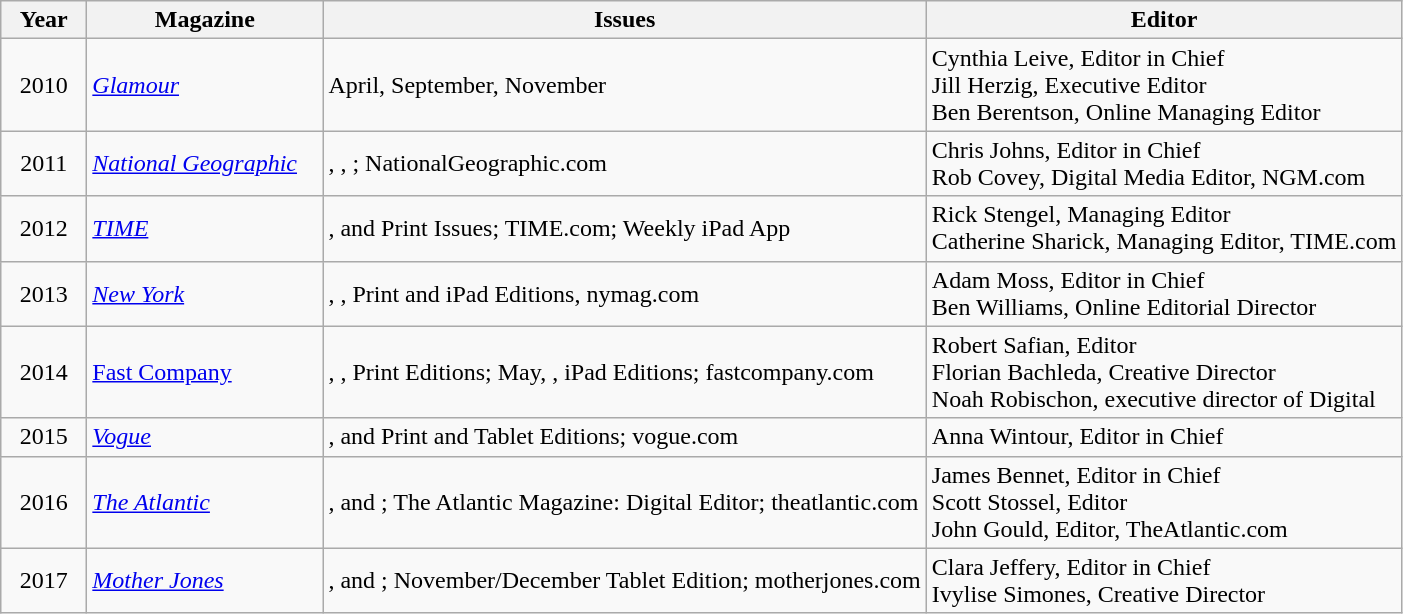<table class="sortable wikitable plainrowheaders">
<tr>
<th scope="col" style="width:50px;">Year</th>
<th scope="col" style="width:150px;">Magazine</th>
<th>Issues</th>
<th>Editor</th>
</tr>
<tr>
<td align="center">2010</td>
<td><em><a href='#'>Glamour</a></em></td>
<td>April, September, November</td>
<td>Cynthia Leive, Editor in Chief<br>Jill Herzig, Executive Editor<br>Ben Berentson, Online Managing Editor</td>
</tr>
<tr>
<td align="center">2011</td>
<td><em><a href='#'>National Geographic</a></em></td>
<td>, , ; NationalGeographic.com</td>
<td>Chris Johns, Editor in Chief<br>Rob Covey, Digital Media Editor, NGM.com</td>
</tr>
<tr>
<td align="center">2012</td>
<td><em><a href='#'>TIME</a></em></td>
<td>,  and  Print Issues; TIME.com; Weekly iPad App</td>
<td>Rick Stengel, Managing Editor<br>Catherine Sharick, Managing Editor, TIME.com</td>
</tr>
<tr>
<td align="center">2013</td>
<td><em><a href='#'>New York</a></em></td>
<td>, ,  Print and iPad Editions, nymag.com</td>
<td>Adam Moss, Editor in Chief<br>Ben Williams, Online Editorial Director</td>
</tr>
<tr>
<td align="center">2014</td>
<td><a href='#'>Fast Company</a></td>
<td>, ,  Print Editions; May, ,  iPad Editions; fastcompany.com</td>
<td>Robert Safian, Editor<br>Florian Bachleda, Creative Director<br>Noah Robischon, executive director of Digital</td>
</tr>
<tr>
<td align="center">2015</td>
<td><em><a href='#'>Vogue</a></em></td>
<td>,  and  Print and Tablet Editions; vogue.com</td>
<td>Anna Wintour, Editor in Chief</td>
</tr>
<tr>
<td align="center">2016</td>
<td><em><a href='#'>The Atlantic</a></em></td>
<td>,  and ; The Atlantic Magazine: Digital Editor; theatlantic.com</td>
<td>James Bennet, Editor in Chief<br>Scott Stossel, Editor<br>John Gould, Editor, TheAtlantic.com</td>
</tr>
<tr>
<td align="center">2017</td>
<td><em><a href='#'>Mother Jones</a></em></td>
<td>,  and ; November/December Tablet Edition; motherjones.com</td>
<td>Clara Jeffery, Editor in Chief<br>Ivylise Simones, Creative Director</td>
</tr>
</table>
